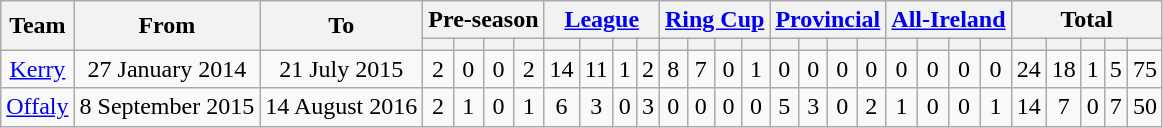<table class="wikitable" style="text-align:center">
<tr>
<th rowspan="2">Team</th>
<th rowspan="2">From</th>
<th rowspan="2">To</th>
<th colspan="4">Pre-season</th>
<th colspan="4"><a href='#'>League</a></th>
<th colspan="4"><a href='#'>Ring Cup</a></th>
<th colspan="4"><a href='#'>Provincial</a></th>
<th colspan="4"><a href='#'>All-Ireland</a></th>
<th colspan="5">Total</th>
</tr>
<tr>
<th></th>
<th></th>
<th></th>
<th></th>
<th></th>
<th></th>
<th></th>
<th></th>
<th></th>
<th></th>
<th></th>
<th></th>
<th></th>
<th></th>
<th></th>
<th></th>
<th></th>
<th></th>
<th></th>
<th></th>
<th></th>
<th></th>
<th></th>
<th></th>
<th></th>
</tr>
<tr>
<td rowspan="1"><a href='#'>Kerry</a></td>
<td>27 January 2014</td>
<td>21 July 2015</td>
<td>2</td>
<td>0</td>
<td>0</td>
<td>2</td>
<td>14</td>
<td>11</td>
<td>1</td>
<td>2</td>
<td>8</td>
<td>7</td>
<td>0</td>
<td>1</td>
<td>0</td>
<td>0</td>
<td>0</td>
<td>0</td>
<td>0</td>
<td>0</td>
<td>0</td>
<td>0</td>
<td>24</td>
<td>18</td>
<td>1</td>
<td>5</td>
<td>75</td>
</tr>
<tr>
<td rowspan="1"><a href='#'>Offaly</a></td>
<td>8 September 2015</td>
<td>14 August 2016</td>
<td>2</td>
<td>1</td>
<td>0</td>
<td>1</td>
<td>6</td>
<td>3</td>
<td>0</td>
<td>3</td>
<td>0</td>
<td>0</td>
<td>0</td>
<td>0</td>
<td>5</td>
<td>3</td>
<td>0</td>
<td>2</td>
<td>1</td>
<td>0</td>
<td>0</td>
<td>1</td>
<td>14</td>
<td>7</td>
<td>0</td>
<td>7</td>
<td>50</td>
</tr>
</table>
